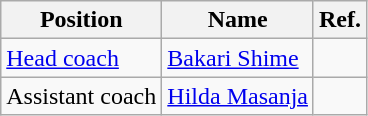<table class="wikitable">
<tr>
<th>Position</th>
<th>Name</th>
<th>Ref.</th>
</tr>
<tr>
<td><a href='#'>Head coach</a></td>
<td><a href='#'>Bakari Shime</a></td>
<td></td>
</tr>
<tr>
<td>Assistant coach</td>
<td><a href='#'>Hilda Masanja</a></td>
<td><br></td>
</tr>
</table>
